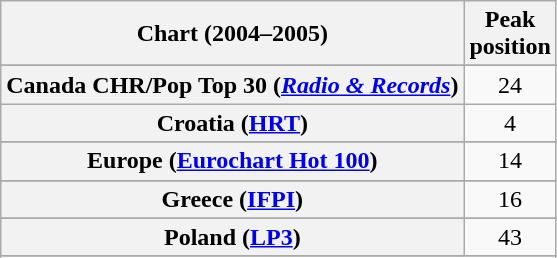<table class="wikitable sortable plainrowheaders" style="text-align:center">
<tr>
<th scope="col">Chart (2004–2005)</th>
<th scope="col">Peak<br>position</th>
</tr>
<tr>
</tr>
<tr>
</tr>
<tr>
</tr>
<tr>
</tr>
<tr>
</tr>
<tr>
<th scope="row">Canada CHR/Pop Top 30 (<em><a href='#'>Radio & Records</a></em>)</th>
<td>24</td>
</tr>
<tr>
<th scope="row">Croatia (<a href='#'>HRT</a>)</th>
<td>4</td>
</tr>
<tr>
</tr>
<tr>
<th scope="row">Europe (<a href='#'>Eurochart Hot 100</a>)</th>
<td>14</td>
</tr>
<tr>
</tr>
<tr>
</tr>
<tr>
<th scope="row">Greece (<a href='#'>IFPI</a>)</th>
<td>16</td>
</tr>
<tr>
</tr>
<tr>
</tr>
<tr>
</tr>
<tr>
</tr>
<tr>
<th scope="row">Poland (<a href='#'>LP3</a>)</th>
<td>43</td>
</tr>
<tr>
</tr>
<tr>
</tr>
<tr>
</tr>
<tr>
</tr>
<tr>
</tr>
<tr>
</tr>
<tr>
</tr>
</table>
